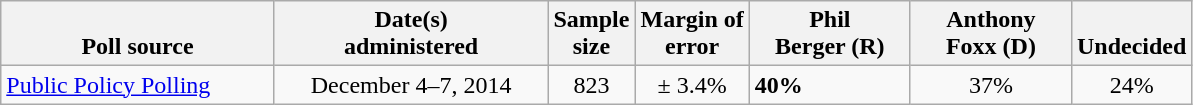<table class="wikitable">
<tr valign= bottom>
<th style="width:175px;">Poll source</th>
<th style="width:175px;">Date(s)<br>administered</th>
<th class=small>Sample<br>size</th>
<th class=small>Margin of<br>error</th>
<th style="width:100px;">Phil<br>Berger (R)</th>
<th style="width:100px;">Anthony<br>Foxx (D)</th>
<th>Undecided</th>
</tr>
<tr>
<td><a href='#'>Public Policy Polling</a></td>
<td align=center>December 4–7, 2014</td>
<td align=center>823</td>
<td align=center>± 3.4%</td>
<td><strong>40%</strong></td>
<td align=center>37%</td>
<td align=center>24%</td>
</tr>
</table>
